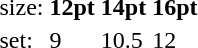<table style="margin-left:40px;">
<tr>
<td>size:</td>
<td><strong>12pt</strong></td>
<td><strong>14pt</strong></td>
<td><strong>16pt</strong></td>
</tr>
<tr>
<td>set:</td>
<td>9</td>
<td>10.5</td>
<td>12</td>
</tr>
</table>
